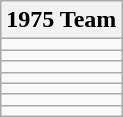<table class="wikitable collapsible collapsed">
<tr>
<th>1975 Team</th>
</tr>
<tr>
<td></td>
</tr>
<tr>
<td></td>
</tr>
<tr>
<td></td>
</tr>
<tr>
<td></td>
</tr>
<tr>
<td></td>
</tr>
<tr>
<td></td>
</tr>
<tr>
<td></td>
</tr>
</table>
